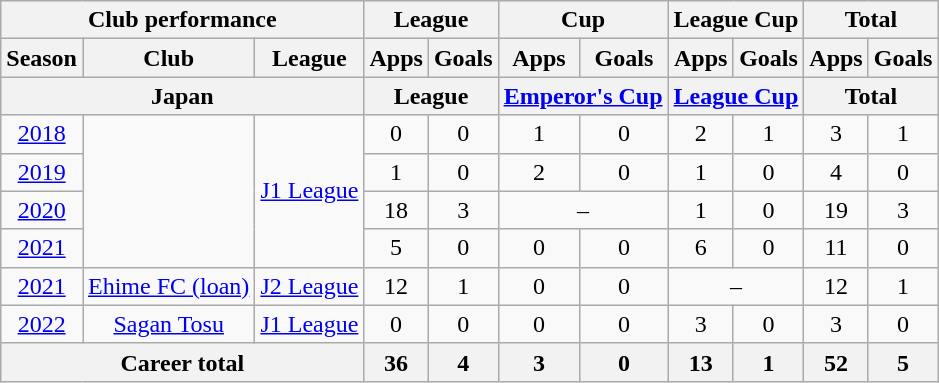<table class="wikitable" style="text-align:center;">
<tr>
<th colspan=3>Club performance</th>
<th colspan=2>League</th>
<th colspan=2>Cup</th>
<th colspan=2>League Cup</th>
<th colspan=2>Total</th>
</tr>
<tr>
<th>Season</th>
<th>Club</th>
<th>League</th>
<th>Apps</th>
<th>Goals</th>
<th>Apps</th>
<th>Goals</th>
<th>Apps</th>
<th>Goals</th>
<th>Apps</th>
<th>Goals</th>
</tr>
<tr>
<th colspan=3>Japan</th>
<th colspan=2>League</th>
<th colspan=2><a href='#'>Emperor's Cup</a></th>
<th colspan=2><a href='#'>League Cup</a></th>
<th colspan=2>Total</th>
</tr>
<tr>
<td><a href='#'>2018</a></td>
<td rowspan="4"></td>
<td rowspan="4"><a href='#'>J1 League</a></td>
<td>0</td>
<td>0</td>
<td>1</td>
<td>0</td>
<td>2</td>
<td>1</td>
<td>3</td>
<td>1</td>
</tr>
<tr>
<td><a href='#'>2019</a></td>
<td>1</td>
<td>0</td>
<td>2</td>
<td>0</td>
<td>1</td>
<td>0</td>
<td>4</td>
<td>0</td>
</tr>
<tr>
<td><a href='#'>2020</a></td>
<td>18</td>
<td>3</td>
<td colspan="2">–</td>
<td>1</td>
<td>0</td>
<td>19</td>
<td>3</td>
</tr>
<tr>
<td><a href='#'>2021</a></td>
<td>5</td>
<td>0</td>
<td>0</td>
<td>0</td>
<td>6</td>
<td>0</td>
<td>11</td>
<td>0</td>
</tr>
<tr>
<td><a href='#'>2021</a></td>
<td><a href='#'>Ehime FC (loan)</a></td>
<td><a href='#'>J2 League</a></td>
<td>12</td>
<td>1</td>
<td>0</td>
<td>0</td>
<td colspan="2">–</td>
<td>12</td>
<td>1</td>
</tr>
<tr>
<td><a href='#'>2022</a></td>
<td><a href='#'>Sagan Tosu</a></td>
<td><a href='#'>J1 League</a></td>
<td>0</td>
<td>0</td>
<td>0</td>
<td>0</td>
<td>3</td>
<td>0</td>
<td>3</td>
<td>0</td>
</tr>
<tr>
<th colspan="3">Career total</th>
<th>36</th>
<th>4</th>
<th>3</th>
<th>0</th>
<th>13</th>
<th>1</th>
<th>52</th>
<th>5</th>
</tr>
</table>
